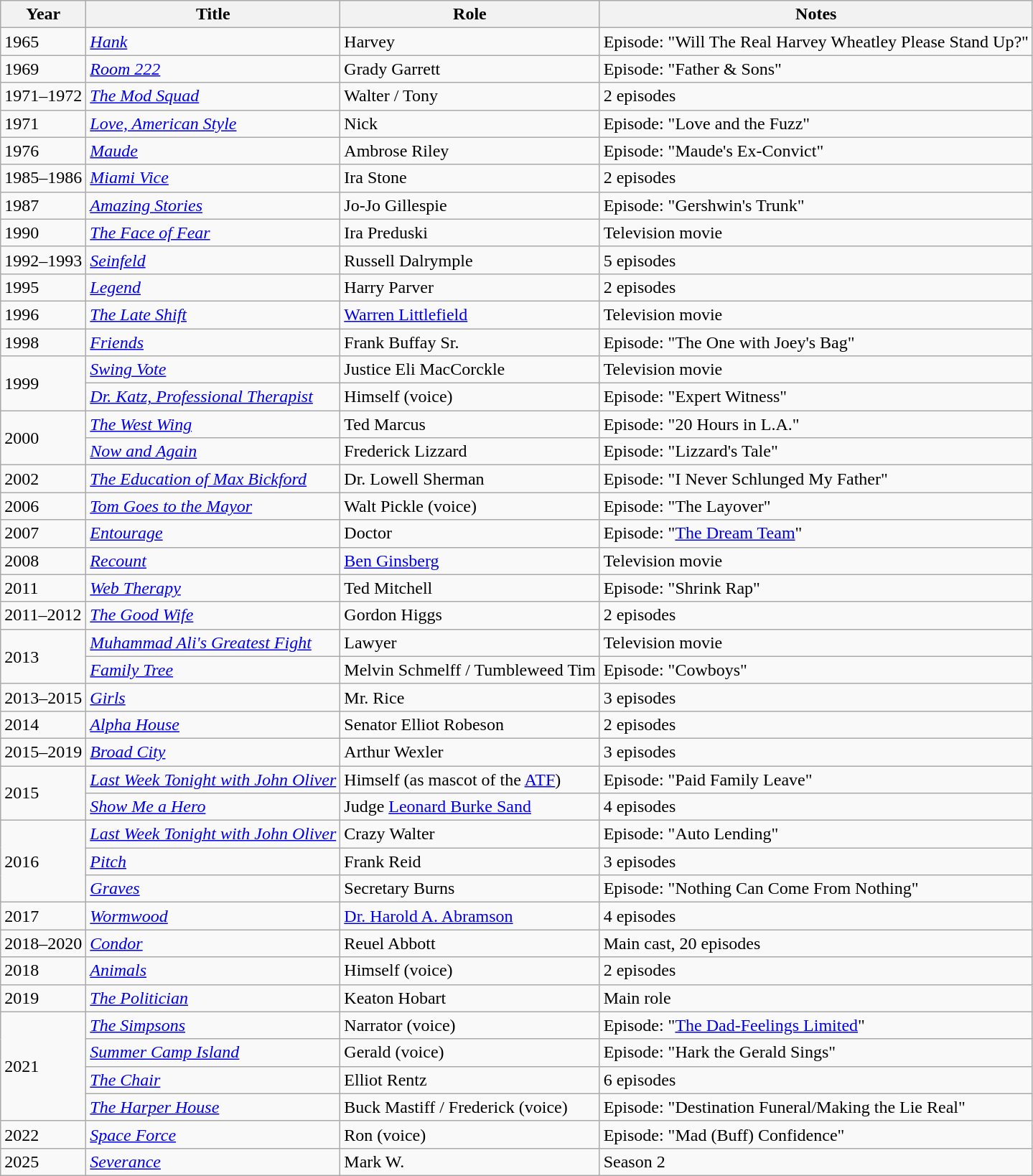<table class="wikitable sortable">
<tr>
<th>Year</th>
<th>Title</th>
<th>Role</th>
<th class="unsortable">Notes</th>
</tr>
<tr>
<td>1965</td>
<td><em><a href='#'>Hank</a></em></td>
<td>Harvey</td>
<td>Episode: "Will The Real Harvey Wheatley Please Stand Up?"</td>
</tr>
<tr>
<td>1969</td>
<td><em><a href='#'>Room 222</a></em></td>
<td>Grady Garrett</td>
<td>Episode: "Father & Sons"</td>
</tr>
<tr>
<td>1971–1972</td>
<td><em><a href='#'>The Mod Squad</a></em></td>
<td>Walter / Tony</td>
<td>2 episodes</td>
</tr>
<tr>
<td>1971</td>
<td><em><a href='#'>Love, American Style</a></em></td>
<td>Nick</td>
<td>Episode: "Love and the Fuzz"</td>
</tr>
<tr>
<td>1976</td>
<td><em><a href='#'>Maude</a></em></td>
<td>Ambrose Riley</td>
<td>Episode: "Maude's Ex-Convict"</td>
</tr>
<tr>
<td>1985–1986</td>
<td><em><a href='#'>Miami Vice</a></em></td>
<td>Ira Stone</td>
<td>2 episodes</td>
</tr>
<tr>
<td>1987</td>
<td><em><a href='#'>Amazing Stories</a></em></td>
<td>Jo-Jo Gillespie</td>
<td>Episode: "Gershwin's Trunk"</td>
</tr>
<tr>
<td>1990</td>
<td><em><a href='#'>The Face of Fear</a></em></td>
<td>Ira Preduski</td>
<td>Television movie</td>
</tr>
<tr>
<td>1992–1993</td>
<td><em><a href='#'>Seinfeld</a></em></td>
<td>Russell Dalrymple</td>
<td>5 episodes</td>
</tr>
<tr>
<td>1995</td>
<td><em><a href='#'>Legend</a></em></td>
<td>Harry Parver</td>
<td>2 episodes</td>
</tr>
<tr>
<td>1996</td>
<td><em><a href='#'>The Late Shift</a></em></td>
<td><a href='#'>Warren Littlefield</a></td>
<td>Television movie</td>
</tr>
<tr>
<td>1998</td>
<td><em><a href='#'>Friends</a></em></td>
<td>Frank Buffay Sr.</td>
<td>Episode: "The One with Joey's Bag"</td>
</tr>
<tr>
<td rowspan="2">1999</td>
<td><em><a href='#'>Swing Vote</a></em></td>
<td>Justice Eli MacCorckle</td>
<td>Television movie</td>
</tr>
<tr>
<td><em><a href='#'>Dr. Katz, Professional Therapist</a></em></td>
<td>Himself (voice)</td>
<td>Episode: "Expert Witness"</td>
</tr>
<tr>
<td rowspan="2">2000</td>
<td><em><a href='#'>The West Wing</a></em></td>
<td>Ted Marcus</td>
<td>Episode: "20 Hours in L.A."</td>
</tr>
<tr>
<td><em><a href='#'>Now and Again</a></em></td>
<td>Frederick Lizzard</td>
<td>Episode: "Lizzard's Tale"</td>
</tr>
<tr>
<td>2002</td>
<td><em><a href='#'>The Education of Max Bickford</a></em></td>
<td>Dr. Lowell Sherman</td>
<td>Episode: "I Never Schlunged My Father"</td>
</tr>
<tr>
<td>2006</td>
<td><em><a href='#'>Tom Goes to the Mayor</a></em></td>
<td>Walt Pickle (voice)</td>
<td>Episode: "The Layover"</td>
</tr>
<tr>
<td>2007</td>
<td><em><a href='#'>Entourage</a></em></td>
<td>Doctor</td>
<td>Episode: "<a href='#'>The Dream Team</a>"</td>
</tr>
<tr>
<td>2008</td>
<td><em><a href='#'>Recount</a></em></td>
<td><a href='#'>Ben Ginsberg</a></td>
<td>Television movie</td>
</tr>
<tr>
<td>2011</td>
<td><em><a href='#'>Web Therapy</a></em></td>
<td>Ted Mitchell</td>
<td>Episode: "Shrink Rap"</td>
</tr>
<tr>
<td>2011–2012</td>
<td><em><a href='#'>The Good Wife</a></em></td>
<td>Gordon Higgs</td>
<td>2 episodes</td>
</tr>
<tr>
<td rowspan="2">2013</td>
<td><em><a href='#'>Muhammad Ali's Greatest Fight</a></em></td>
<td>Lawyer</td>
<td>Television movie</td>
</tr>
<tr>
<td><em><a href='#'>Family Tree</a></em></td>
<td>Melvin Schmelff / Tumbleweed Tim</td>
<td>Episode: "Cowboys"</td>
</tr>
<tr>
<td>2013–2015</td>
<td><em><a href='#'>Girls</a></em></td>
<td>Mr. Rice</td>
<td>3 episodes</td>
</tr>
<tr>
<td>2014</td>
<td><em><a href='#'>Alpha House</a></em></td>
<td>Senator Elliot Robeson</td>
<td>2 episodes</td>
</tr>
<tr>
<td>2015–2019</td>
<td><em><a href='#'>Broad City</a></em></td>
<td>Arthur Wexler</td>
<td>3 episodes</td>
</tr>
<tr>
<td rowspan="2">2015</td>
<td><em><a href='#'>Last Week Tonight with John Oliver</a></em></td>
<td>Himself (as mascot of the <a href='#'>ATF</a>)</td>
<td>Episode: "Paid Family Leave"</td>
</tr>
<tr>
<td><em><a href='#'>Show Me a Hero</a></em></td>
<td>Judge <a href='#'>Leonard Burke Sand</a></td>
<td>4 episodes</td>
</tr>
<tr>
<td rowspan="3">2016</td>
<td><em><a href='#'>Last Week Tonight with John Oliver</a></em></td>
<td>Crazy Walter</td>
<td>Episode: "Auto Lending"</td>
</tr>
<tr>
<td><em><a href='#'>Pitch</a></em></td>
<td>Frank Reid</td>
<td>3 episodes</td>
</tr>
<tr>
<td><em><a href='#'>Graves</a></em></td>
<td>Secretary Burns</td>
<td>Episode: "Nothing Can Come From Nothing"</td>
</tr>
<tr>
<td>2017</td>
<td><em><a href='#'>Wormwood</a></em></td>
<td><a href='#'>Dr. Harold A. Abramson</a></td>
<td>4 episodes</td>
</tr>
<tr>
<td>2018–2020</td>
<td><em><a href='#'>Condor</a></em></td>
<td>Reuel Abbott</td>
<td>Main cast, 20 episodes</td>
</tr>
<tr>
<td>2018</td>
<td><em><a href='#'>Animals</a></em></td>
<td>Himself (voice)</td>
<td>2 episodes</td>
</tr>
<tr>
<td>2019</td>
<td><em><a href='#'>The Politician</a></em></td>
<td>Keaton Hobart</td>
<td>Main role</td>
</tr>
<tr>
<td rowspan="4">2021</td>
<td><em><a href='#'>The Simpsons</a></em></td>
<td>Narrator (voice)</td>
<td>Episode: "<a href='#'>The Dad-Feelings Limited</a>"</td>
</tr>
<tr>
<td><em><a href='#'>Summer Camp Island</a></em></td>
<td>Gerald (voice)</td>
<td>Episode: "Hark the Gerald Sings"</td>
</tr>
<tr>
<td><em><a href='#'>The Chair</a></em></td>
<td>Elliot Rentz</td>
<td>6 episodes</td>
</tr>
<tr>
<td><em><a href='#'>The Harper House</a></em></td>
<td>Buck Mastiff / Frederick (voice)</td>
<td>Episode: "Destination Funeral/Making the Lie Real"</td>
</tr>
<tr>
<td>2022</td>
<td><em><a href='#'>Space Force</a></em></td>
<td>Ron (voice)</td>
<td>Episode: "Mad (Buff) Confidence"</td>
</tr>
<tr>
<td>2025</td>
<td><em><a href='#'>Severance</a></em></td>
<td>Mark W.</td>
<td>Season 2</td>
</tr>
</table>
